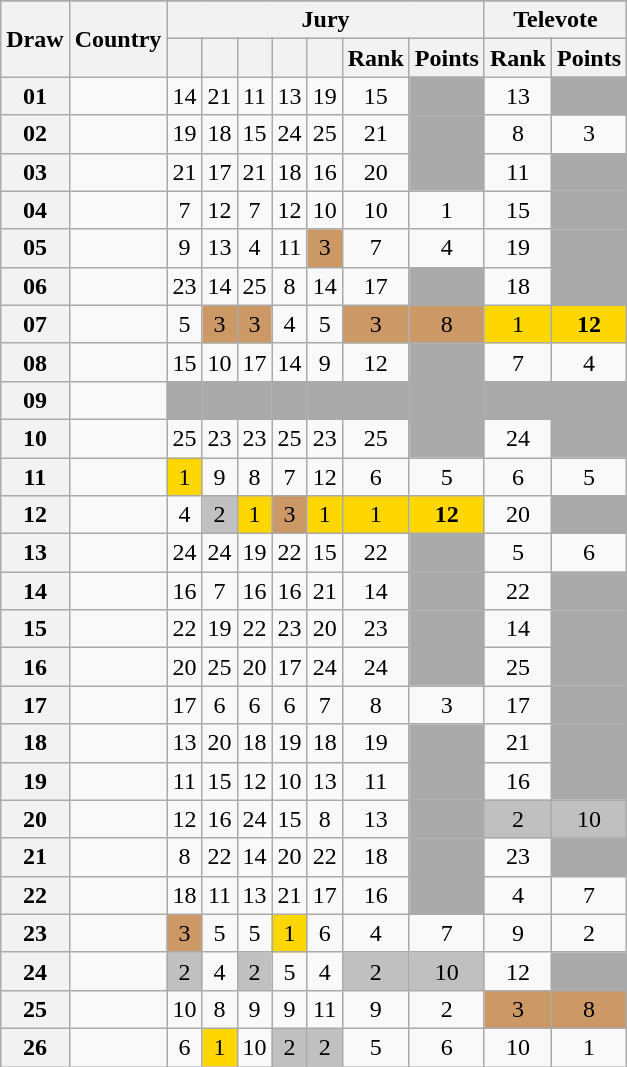<table class="sortable wikitable collapsible plainrowheaders" style="text-align:center;">
<tr>
</tr>
<tr>
<th scope="col" rowspan="2">Draw</th>
<th scope="col" rowspan="2">Country</th>
<th scope="col" colspan="7">Jury</th>
<th scope="col" colspan="2">Televote</th>
</tr>
<tr>
<th scope="col"><small></small></th>
<th scope="col"><small></small></th>
<th scope="col"><small></small></th>
<th scope="col"><small></small></th>
<th scope="col"><small></small></th>
<th scope="col">Rank</th>
<th scope="col">Points</th>
<th scope="col">Rank</th>
<th scope="col">Points</th>
</tr>
<tr>
<th scope="row" style="text-align:center;">01</th>
<td style="text-align:left;"></td>
<td>14</td>
<td>21</td>
<td>11</td>
<td>13</td>
<td>19</td>
<td>15</td>
<td style="background:#AAAAAA;"></td>
<td>13</td>
<td style="background:#AAAAAA;"></td>
</tr>
<tr>
<th scope="row" style="text-align:center;">02</th>
<td style="text-align:left;"></td>
<td>19</td>
<td>18</td>
<td>15</td>
<td>24</td>
<td>25</td>
<td>21</td>
<td style="background:#AAAAAA;"></td>
<td>8</td>
<td>3</td>
</tr>
<tr>
<th scope="row" style="text-align:center;">03</th>
<td style="text-align:left;"></td>
<td>21</td>
<td>17</td>
<td>21</td>
<td>18</td>
<td>16</td>
<td>20</td>
<td style="background:#AAAAAA;"></td>
<td>11</td>
<td style="background:#AAAAAA;"></td>
</tr>
<tr>
<th scope="row" style="text-align:center;">04</th>
<td style="text-align:left;"></td>
<td>7</td>
<td>12</td>
<td>7</td>
<td>12</td>
<td>10</td>
<td>10</td>
<td>1</td>
<td>15</td>
<td style="background:#AAAAAA;"></td>
</tr>
<tr>
<th scope="row" style="text-align:center;">05</th>
<td style="text-align:left;"></td>
<td>9</td>
<td>13</td>
<td>4</td>
<td>11</td>
<td style="background:#CC9966;">3</td>
<td>7</td>
<td>4</td>
<td>19</td>
<td style="background:#AAAAAA;"></td>
</tr>
<tr>
<th scope="row" style="text-align:center;">06</th>
<td style="text-align:left;"></td>
<td>23</td>
<td>14</td>
<td>25</td>
<td>8</td>
<td>14</td>
<td>17</td>
<td style="background:#AAAAAA;"></td>
<td>18</td>
<td style="background:#AAAAAA;"></td>
</tr>
<tr>
<th scope="row" style="text-align:center;">07</th>
<td style="text-align:left;"></td>
<td>5</td>
<td style="background:#CC9966;">3</td>
<td style="background:#CC9966;">3</td>
<td>4</td>
<td>5</td>
<td style="background:#CC9966;">3</td>
<td style="background:#CC9966;">8</td>
<td style="background:gold;">1</td>
<td style="background:gold;"><strong>12</strong></td>
</tr>
<tr>
<th scope="row" style="text-align:center;">08</th>
<td style="text-align:left;"></td>
<td>15</td>
<td>10</td>
<td>17</td>
<td>14</td>
<td>9</td>
<td>12</td>
<td style="background:#AAAAAA;"></td>
<td>7</td>
<td>4</td>
</tr>
<tr class="sortbottom">
<th scope="row" style="text-align:center;">09</th>
<td style="text-align:left;"></td>
<td style="background:#AAAAAA;"></td>
<td style="background:#AAAAAA;"></td>
<td style="background:#AAAAAA;"></td>
<td style="background:#AAAAAA;"></td>
<td style="background:#AAAAAA;"></td>
<td style="background:#AAAAAA;"></td>
<td style="background:#AAAAAA;"></td>
<td style="background:#AAAAAA;"></td>
<td style="background:#AAAAAA;"></td>
</tr>
<tr>
<th scope="row" style="text-align:center;">10</th>
<td style="text-align:left;"></td>
<td>25</td>
<td>23</td>
<td>23</td>
<td>25</td>
<td>23</td>
<td>25</td>
<td style="background:#AAAAAA;"></td>
<td>24</td>
<td style="background:#AAAAAA;"></td>
</tr>
<tr>
<th scope="row" style="text-align:center;">11</th>
<td style="text-align:left;"></td>
<td style="background:gold;">1</td>
<td>9</td>
<td>8</td>
<td>7</td>
<td>12</td>
<td>6</td>
<td>5</td>
<td>6</td>
<td>5</td>
</tr>
<tr>
<th scope="row" style="text-align:center;">12</th>
<td style="text-align:left;"></td>
<td>4</td>
<td style="background:silver;">2</td>
<td style="background:gold;">1</td>
<td style="background:#CC9966;">3</td>
<td style="background:gold;">1</td>
<td style="background:gold;">1</td>
<td style="background:gold;"><strong>12</strong></td>
<td>20</td>
<td style="background:#AAAAAA;"></td>
</tr>
<tr>
<th scope="row" style="text-align:center;">13</th>
<td style="text-align:left;"></td>
<td>24</td>
<td>24</td>
<td>19</td>
<td>22</td>
<td>15</td>
<td>22</td>
<td style="background:#AAAAAA;"></td>
<td>5</td>
<td>6</td>
</tr>
<tr>
<th scope="row" style="text-align:center;">14</th>
<td style="text-align:left;"></td>
<td>16</td>
<td>7</td>
<td>16</td>
<td>16</td>
<td>21</td>
<td>14</td>
<td style="background:#AAAAAA;"></td>
<td>22</td>
<td style="background:#AAAAAA;"></td>
</tr>
<tr>
<th scope="row" style="text-align:center;">15</th>
<td style="text-align:left;"></td>
<td>22</td>
<td>19</td>
<td>22</td>
<td>23</td>
<td>20</td>
<td>23</td>
<td style="background:#AAAAAA;"></td>
<td>14</td>
<td style="background:#AAAAAA;"></td>
</tr>
<tr>
<th scope="row" style="text-align:center;">16</th>
<td style="text-align:left;"></td>
<td>20</td>
<td>25</td>
<td>20</td>
<td>17</td>
<td>24</td>
<td>24</td>
<td style="background:#AAAAAA;"></td>
<td>25</td>
<td style="background:#AAAAAA;"></td>
</tr>
<tr>
<th scope="row" style="text-align:center;">17</th>
<td style="text-align:left;"></td>
<td>17</td>
<td>6</td>
<td>6</td>
<td>6</td>
<td>7</td>
<td>8</td>
<td>3</td>
<td>17</td>
<td style="background:#AAAAAA;"></td>
</tr>
<tr>
<th scope="row" style="text-align:center;">18</th>
<td style="text-align:left;"></td>
<td>13</td>
<td>20</td>
<td>18</td>
<td>19</td>
<td>18</td>
<td>19</td>
<td style="background:#AAAAAA;"></td>
<td>21</td>
<td style="background:#AAAAAA;"></td>
</tr>
<tr>
<th scope="row" style="text-align:center;">19</th>
<td style="text-align:left;"></td>
<td>11</td>
<td>15</td>
<td>12</td>
<td>10</td>
<td>13</td>
<td>11</td>
<td style="background:#AAAAAA;"></td>
<td>16</td>
<td style="background:#AAAAAA;"></td>
</tr>
<tr>
<th scope="row" style="text-align:center;">20</th>
<td style="text-align:left;"></td>
<td>12</td>
<td>16</td>
<td>24</td>
<td>15</td>
<td>8</td>
<td>13</td>
<td style="background:#AAAAAA;"></td>
<td style="background:silver;">2</td>
<td style="background:silver;">10</td>
</tr>
<tr>
<th scope="row" style="text-align:center;">21</th>
<td style="text-align:left;"></td>
<td>8</td>
<td>22</td>
<td>14</td>
<td>20</td>
<td>22</td>
<td>18</td>
<td style="background:#AAAAAA;"></td>
<td>23</td>
<td style="background:#AAAAAA;"></td>
</tr>
<tr>
<th scope="row" style="text-align:center;">22</th>
<td style="text-align:left;"></td>
<td>18</td>
<td>11</td>
<td>13</td>
<td>21</td>
<td>17</td>
<td>16</td>
<td style="background:#AAAAAA;"></td>
<td>4</td>
<td>7</td>
</tr>
<tr>
<th scope="row" style="text-align:center;">23</th>
<td style="text-align:left;"></td>
<td style="background:#CC9966;">3</td>
<td>5</td>
<td>5</td>
<td style="background:gold;">1</td>
<td>6</td>
<td>4</td>
<td>7</td>
<td>9</td>
<td>2</td>
</tr>
<tr>
<th scope="row" style="text-align:center;">24</th>
<td style="text-align:left;"></td>
<td style="background:silver;">2</td>
<td>4</td>
<td style="background:silver;">2</td>
<td>5</td>
<td>4</td>
<td style="background:silver;">2</td>
<td style="background:silver;">10</td>
<td>12</td>
<td style="background:#AAAAAA;"></td>
</tr>
<tr>
<th scope="row" style="text-align:center;">25</th>
<td style="text-align:left;"></td>
<td>10</td>
<td>8</td>
<td>9</td>
<td>9</td>
<td>11</td>
<td>9</td>
<td>2</td>
<td style="background:#CC9966;">3</td>
<td style="background:#CC9966;">8</td>
</tr>
<tr>
<th scope="row" style="text-align:center;">26</th>
<td style="text-align:left;"></td>
<td>6</td>
<td style="background:gold;">1</td>
<td>10</td>
<td style="background:silver;">2</td>
<td style="background:silver;">2</td>
<td>5</td>
<td>6</td>
<td>10</td>
<td>1</td>
</tr>
</table>
